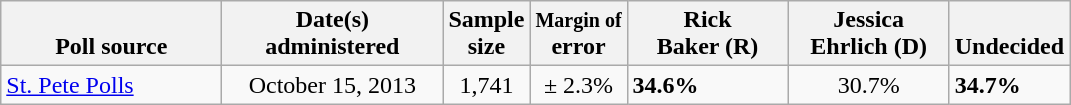<table class="wikitable">
<tr valign= bottom>
<th style="width:140px;">Poll source</th>
<th style="width:140px;">Date(s)<br>administered</th>
<th class=small>Sample<br>size</th>
<th><small>Margin of</small><br>error</th>
<th style="width:100px;">Rick<br>Baker (R)</th>
<th style="width:100px;">Jessica<br>Ehrlich (D)</th>
<th style="width:40px;">Undecided</th>
</tr>
<tr>
<td><a href='#'>St. Pete Polls</a></td>
<td align=center>October 15, 2013</td>
<td align=center>1,741</td>
<td align=center>± 2.3%</td>
<td><strong>34.6%</strong></td>
<td align=center>30.7%</td>
<td><strong>34.7%</strong></td>
</tr>
</table>
